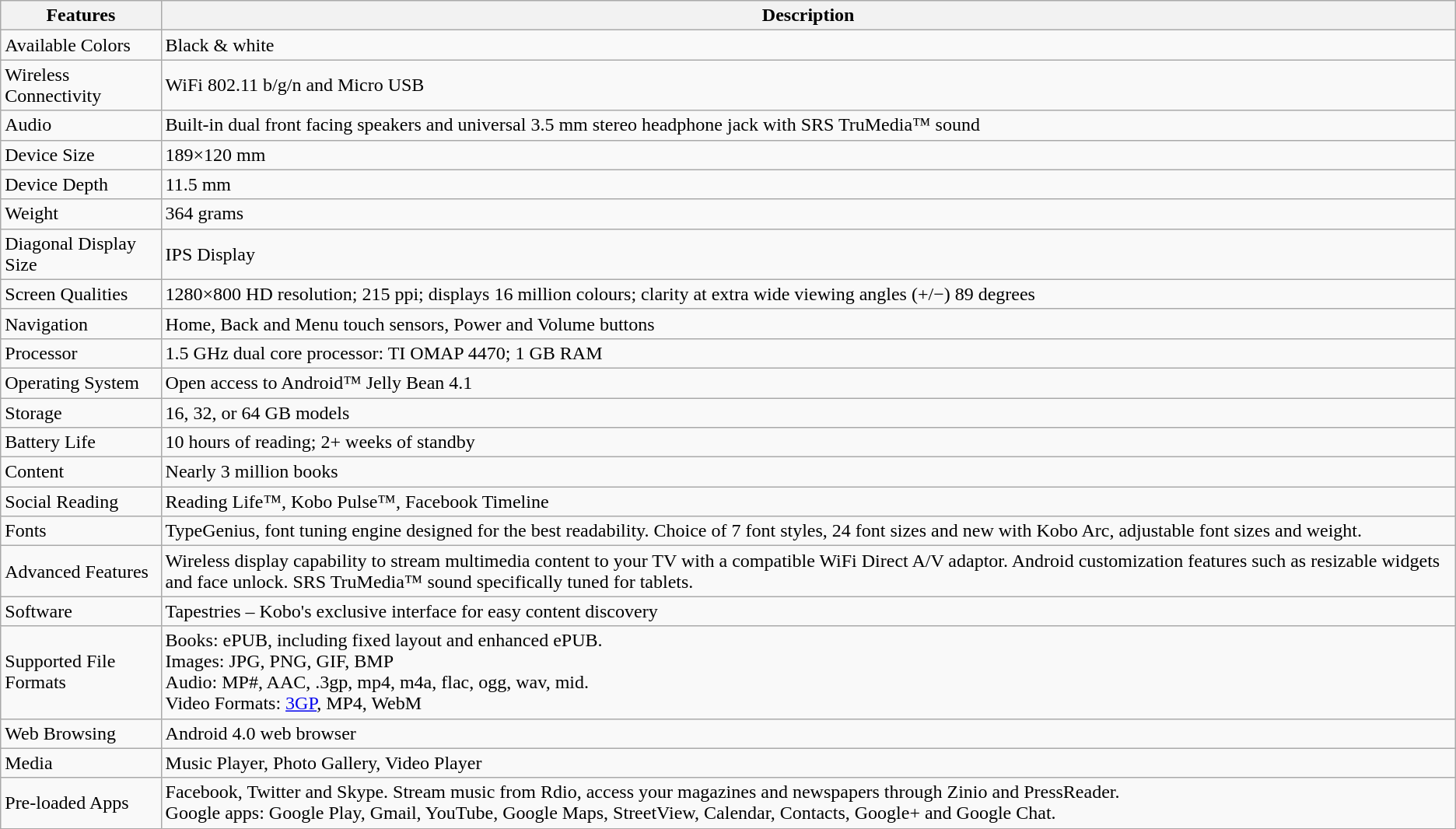<table class="wikitable">
<tr>
<th>Features</th>
<th>Description</th>
</tr>
<tr>
<td>Available Colors</td>
<td>Black & white</td>
</tr>
<tr>
<td>Wireless Connectivity</td>
<td>WiFi 802.11 b/g/n and Micro USB</td>
</tr>
<tr>
<td>Audio</td>
<td>Built-in dual front facing speakers and universal 3.5 mm stereo headphone jack with SRS TruMedia™ sound</td>
</tr>
<tr>
<td>Device Size</td>
<td>189×120 mm</td>
</tr>
<tr>
<td>Device Depth</td>
<td>11.5 mm</td>
</tr>
<tr>
<td>Weight</td>
<td>364 grams</td>
</tr>
<tr>
<td>Diagonal Display Size</td>
<td> IPS Display</td>
</tr>
<tr>
<td>Screen Qualities</td>
<td>1280×800 HD resolution; 215 ppi; displays 16 million colours; clarity at extra wide viewing angles (+/−) 89 degrees</td>
</tr>
<tr>
<td>Navigation</td>
<td>Home, Back and Menu touch sensors, Power and Volume buttons</td>
</tr>
<tr>
<td>Processor</td>
<td>1.5 GHz dual core processor: TI OMAP 4470; 1 GB RAM</td>
</tr>
<tr>
<td>Operating System</td>
<td>Open access to Android™ Jelly Bean 4.1</td>
</tr>
<tr>
<td>Storage</td>
<td>16, 32, or 64 GB models</td>
</tr>
<tr>
<td>Battery Life</td>
<td>10 hours of reading; 2+ weeks of standby</td>
</tr>
<tr>
<td>Content</td>
<td>Nearly 3 million books</td>
</tr>
<tr>
<td>Social Reading</td>
<td>Reading Life™, Kobo Pulse™, Facebook Timeline</td>
</tr>
<tr>
<td>Fonts</td>
<td>TypeGenius, font tuning engine designed for the best readability. Choice of 7 font styles, 24 font sizes and new with Kobo Arc, adjustable font sizes and weight.</td>
</tr>
<tr>
<td>Advanced Features</td>
<td>Wireless display capability to stream multimedia content to your TV with a compatible WiFi Direct A/V adaptor. Android customization features such as resizable widgets and face unlock. SRS TruMedia™ sound specifically tuned for tablets.</td>
</tr>
<tr>
<td>Software</td>
<td>Tapestries – Kobo's exclusive interface for easy content discovery</td>
</tr>
<tr>
<td>Supported File Formats</td>
<td>Books: ePUB, including fixed layout and enhanced ePUB. <br>Images: JPG, PNG, GIF, BMP <br>Audio: MP#, AAC, .3gp, mp4, m4a, flac, ogg, wav, mid.<br>Video Formats: <a href='#'>3GP</a>, MP4, WebM</td>
</tr>
<tr>
<td>Web Browsing</td>
<td>Android 4.0 web browser</td>
</tr>
<tr>
<td>Media</td>
<td>Music Player, Photo Gallery, Video Player</td>
</tr>
<tr>
<td>Pre-loaded Apps</td>
<td>Facebook, Twitter and Skype. Stream music from Rdio, access your magazines and newspapers through Zinio and PressReader.<br>Google apps: Google Play, Gmail, YouTube, Google Maps, StreetView, Calendar, Contacts, Google+ and Google Chat.</td>
</tr>
</table>
